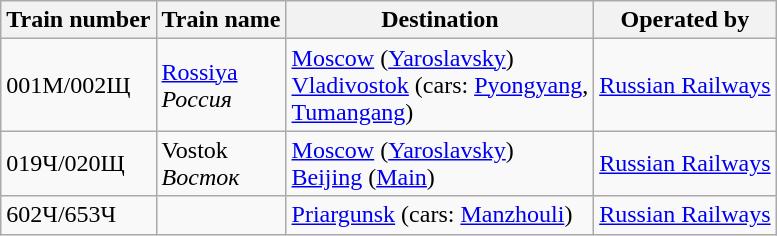<table class="wikitable">
<tr>
<th>Train number</th>
<th>Train name</th>
<th>Destination</th>
<th>Operated by</th>
</tr>
<tr>
<td>001М/002Щ</td>
<td><a href='#'>Rossiya</a> <br><em>Россия</em></td>
<td> <a href='#'>Moscow</a> (<a href='#'>Yaroslavsky</a>)<br> <a href='#'>Vladivostok</a> (cars:  <a href='#'>Pyongyang</a>,<br> <a href='#'>Tumangang</a>)</td>
<td> <a href='#'>Russian Railways</a></td>
</tr>
<tr>
<td>019Ч/020Щ</td>
<td>Vostok <br><em>Восток</em></td>
<td> <a href='#'>Moscow</a> (<a href='#'>Yaroslavsky</a>)<br> <a href='#'>Beijing</a> (<a href='#'>Main</a>)</td>
<td> <a href='#'>Russian Railways</a></td>
</tr>
<tr>
<td>602Ч/653Ч</td>
<td></td>
<td> <a href='#'>Priargunsk</a> (cars:  <a href='#'>Manzhouli</a>)</td>
<td> <a href='#'>Russian Railways</a></td>
</tr>
</table>
